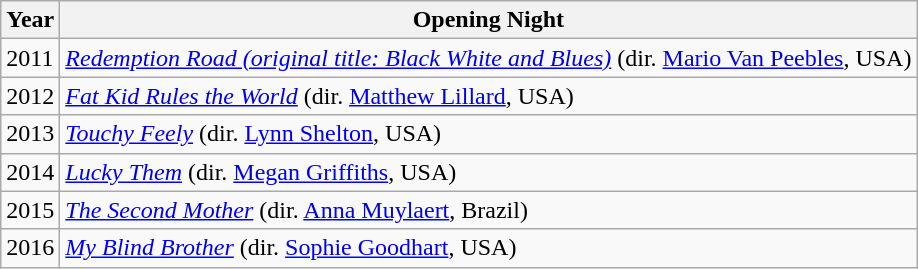<table class="wikitable">
<tr>
<th>Year</th>
<th>Opening Night</th>
</tr>
<tr>
<td>2011</td>
<td><em><a href='#'>Redemption Road (original title: Black White and Blues)</a></em> (dir. <a href='#'>Mario Van Peebles</a>, USA)</td>
</tr>
<tr>
<td>2012</td>
<td><em><a href='#'>Fat Kid Rules the World</a></em> (dir. <a href='#'>Matthew Lillard</a>, USA)</td>
</tr>
<tr>
<td>2013</td>
<td><em><a href='#'>Touchy Feely</a></em> (dir. <a href='#'>Lynn Shelton</a>, USA)</td>
</tr>
<tr>
<td>2014</td>
<td><em><a href='#'>Lucky Them</a></em> (dir. <a href='#'>Megan Griffiths</a>, USA)</td>
</tr>
<tr>
<td>2015</td>
<td><em><a href='#'>The Second Mother</a></em> (dir. <a href='#'>Anna Muylaert</a>, Brazil)</td>
</tr>
<tr>
<td>2016</td>
<td><em><a href='#'>My Blind Brother</a></em> (dir. <a href='#'>Sophie Goodhart</a>, USA)</td>
</tr>
</table>
